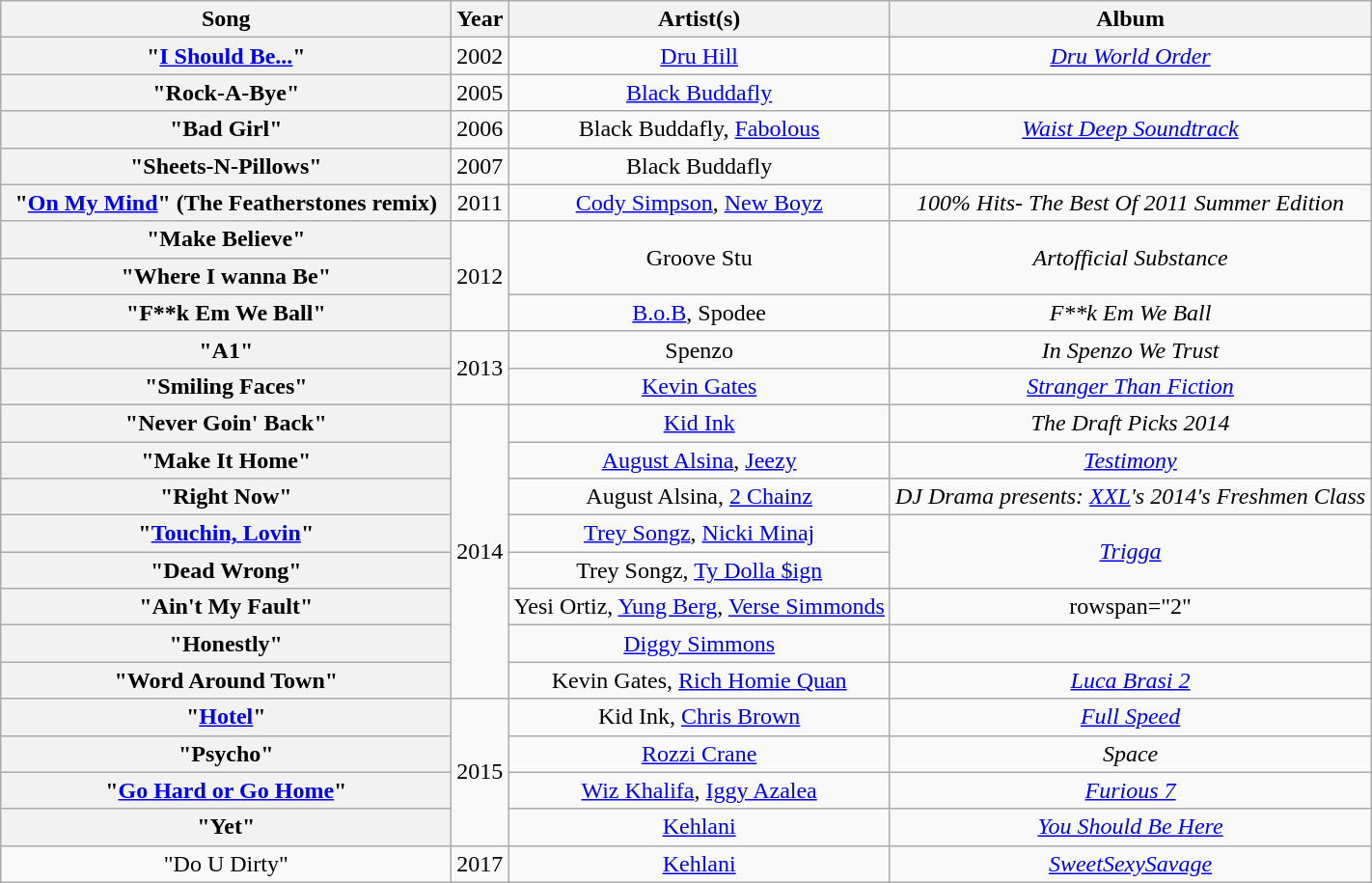<table class="wikitable plainrowheaders" style="text-align:center;">
<tr>
<th scope="col" style="width:19em;">Song</th>
<th scope="col">Year</th>
<th scope="col">Artist(s)</th>
<th scope="col">Album</th>
</tr>
<tr>
<th scope="row">"<a href='#'>I Should Be...</a>"</th>
<td>2002</td>
<td><a href='#'>Dru Hill</a></td>
<td><em><a href='#'>Dru World Order</a></em></td>
</tr>
<tr>
<th scope="row">"Rock-A-Bye"</th>
<td>2005</td>
<td><a href='#'>Black Buddafly</a></td>
<td></td>
</tr>
<tr>
<th scope="Row">"Bad Girl"</th>
<td>2006</td>
<td>Black Buddafly, <a href='#'>Fabolous</a></td>
<td><em><a href='#'>Waist Deep Soundtrack</a></em></td>
</tr>
<tr>
<th scope="row">"Sheets-N-Pillows"</th>
<td>2007</td>
<td>Black Buddafly</td>
<td></td>
</tr>
<tr>
<th scope="row">"<a href='#'>On My Mind</a>" (The Featherstones remix)</th>
<td>2011</td>
<td><a href='#'>Cody Simpson</a>, <a href='#'>New Boyz</a></td>
<td><em>100% Hits- The Best Of 2011 Summer Edition</em></td>
</tr>
<tr>
<th scope="row">"Make Believe"</th>
<td Rowspan="3">2012</td>
<td rowspan="2">Groove Stu</td>
<td Rowspan="2"><em>Artofficial Substance</em></td>
</tr>
<tr>
<th scope="row">"Where I wanna Be"</th>
</tr>
<tr>
<th scope="row">"F**k Em We Ball"</th>
<td><a href='#'>B.o.B</a>, Spodee</td>
<td><em>F**k Em We Ball</em></td>
</tr>
<tr>
<th scope="row">"A1"</th>
<td Rowspan="2">2013</td>
<td>Spenzo</td>
<td><em>In Spenzo We Trust</em></td>
</tr>
<tr>
<th scope="row">"Smiling Faces"</th>
<td><a href='#'>Kevin Gates</a></td>
<td><em><a href='#'>Stranger Than Fiction</a></em></td>
</tr>
<tr>
<th scope="row">"Never Goin' Back"</th>
<td Rowspan="8">2014</td>
<td><a href='#'>Kid Ink</a></td>
<td><em>The Draft Picks 2014</em></td>
</tr>
<tr>
<th scope="row">"Make It Home"</th>
<td><a href='#'>August Alsina</a>, <a href='#'>Jeezy</a></td>
<td><em><a href='#'>Testimony</a></em></td>
</tr>
<tr>
<th scope="row">"Right Now"</th>
<td>August Alsina, <a href='#'>2 Chainz</a></td>
<td><em>DJ Drama presents: <a href='#'>XXL</a>'s 2014's Freshmen Class</em></td>
</tr>
<tr>
<th scope="row">"<a href='#'>Touchin, Lovin</a>"</th>
<td><a href='#'>Trey Songz</a>, <a href='#'>Nicki Minaj</a></td>
<td Rowspan="2"><em><a href='#'>Trigga</a></em></td>
</tr>
<tr>
<th scope="row">"Dead Wrong"</th>
<td>Trey Songz, <a href='#'>Ty Dolla $ign</a></td>
</tr>
<tr>
<th scope="row">"Ain't My Fault"</th>
<td>Yesi Ortiz, <a href='#'>Yung Berg</a>, <a href='#'>Verse Simmonds</a></td>
<td>rowspan="2" </td>
</tr>
<tr>
<th scope="Row">"Honestly"</th>
<td><a href='#'>Diggy Simmons</a></td>
</tr>
<tr>
<th scope="row">"Word Around Town"</th>
<td>Kevin Gates, <a href='#'>Rich Homie Quan</a></td>
<td><em><a href='#'>Luca Brasi 2</a></em></td>
</tr>
<tr>
<th scope="row">"<a href='#'>Hotel</a>"</th>
<td Rowspan="4">2015</td>
<td>Kid Ink, <a href='#'>Chris Brown</a></td>
<td><em><a href='#'>Full Speed</a></em></td>
</tr>
<tr>
<th scope="row">"Psycho"</th>
<td><a href='#'>Rozzi Crane</a></td>
<td><em>Space</em></td>
</tr>
<tr>
<th scope="row">"<a href='#'>Go Hard or Go Home</a>"</th>
<td><a href='#'>Wiz Khalifa</a>, <a href='#'>Iggy Azalea</a></td>
<td><em><a href='#'>Furious 7</a></em></td>
</tr>
<tr>
<th scope="row">"Yet"</th>
<td><a href='#'>Kehlani</a></td>
<td><em><a href='#'>You Should Be Here</a></em></td>
</tr>
<tr>
<td scope="row">"Do U Dirty"</td>
<td Rowspan="1">2017</td>
<td><a href='#'>Kehlani</a></td>
<td><em><a href='#'>SweetSexySavage</a></em></td>
</tr>
</table>
